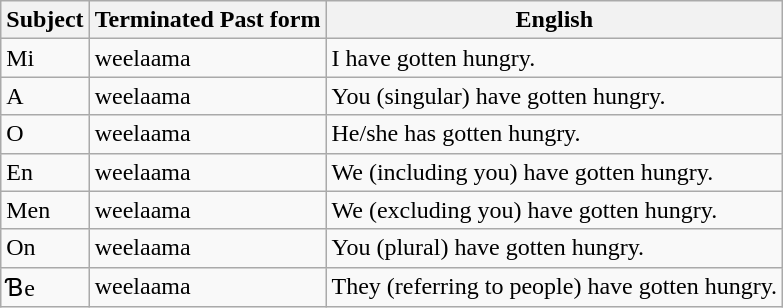<table class="wikitable">
<tr>
<th>Subject</th>
<th>Terminated Past form</th>
<th>English</th>
</tr>
<tr>
<td>Mi</td>
<td>weelaama</td>
<td>I have gotten hungry.</td>
</tr>
<tr>
<td>A</td>
<td>weelaama</td>
<td>You (singular) have gotten hungry.</td>
</tr>
<tr>
<td>O</td>
<td>weelaama</td>
<td>He/she has gotten hungry.</td>
</tr>
<tr>
<td>En</td>
<td>weelaama</td>
<td>We (including you) have gotten hungry.</td>
</tr>
<tr>
<td>Men</td>
<td>weelaama</td>
<td>We (excluding you) have gotten hungry.</td>
</tr>
<tr>
<td>On</td>
<td>weelaama</td>
<td>You (plural) have gotten hungry.</td>
</tr>
<tr>
<td>Ɓe</td>
<td>weelaama</td>
<td>They (referring to people) have gotten hungry.</td>
</tr>
</table>
